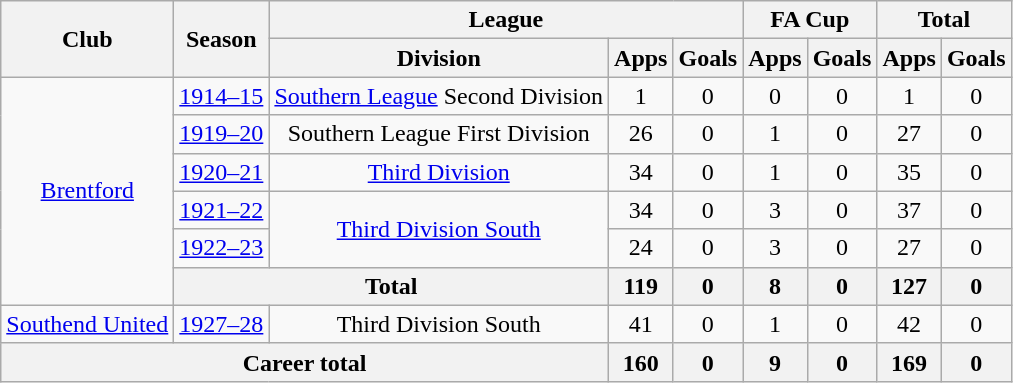<table class="wikitable" style="text-align: center;">
<tr>
<th rowspan="2">Club</th>
<th rowspan="2">Season</th>
<th colspan="3">League</th>
<th colspan="2">FA Cup</th>
<th colspan="2">Total</th>
</tr>
<tr>
<th>Division</th>
<th>Apps</th>
<th>Goals</th>
<th>Apps</th>
<th>Goals</th>
<th>Apps</th>
<th>Goals</th>
</tr>
<tr>
<td rowspan="6"><a href='#'>Brentford</a></td>
<td><a href='#'>1914–15</a></td>
<td><a href='#'>Southern League</a> Second Division</td>
<td>1</td>
<td>0</td>
<td>0</td>
<td>0</td>
<td>1</td>
<td>0</td>
</tr>
<tr>
<td><a href='#'>1919–20</a></td>
<td>Southern League First Division</td>
<td>26</td>
<td>0</td>
<td>1</td>
<td>0</td>
<td>27</td>
<td>0</td>
</tr>
<tr>
<td><a href='#'>1920–21</a></td>
<td><a href='#'>Third Division</a></td>
<td>34</td>
<td>0</td>
<td>1</td>
<td>0</td>
<td>35</td>
<td>0</td>
</tr>
<tr>
<td><a href='#'>1921–22</a></td>
<td rowspan="2"><a href='#'>Third Division South</a></td>
<td>34</td>
<td>0</td>
<td>3</td>
<td>0</td>
<td>37</td>
<td>0</td>
</tr>
<tr>
<td><a href='#'>1922–23</a></td>
<td>24</td>
<td>0</td>
<td>3</td>
<td>0</td>
<td>27</td>
<td>0</td>
</tr>
<tr>
<th colspan="2">Total</th>
<th>119</th>
<th>0</th>
<th>8</th>
<th>0</th>
<th>127</th>
<th>0</th>
</tr>
<tr>
<td><a href='#'>Southend United</a></td>
<td><a href='#'>1927–28</a></td>
<td>Third Division South</td>
<td>41</td>
<td>0</td>
<td>1</td>
<td>0</td>
<td>42</td>
<td>0</td>
</tr>
<tr>
<th colspan="3">Career total</th>
<th>160</th>
<th>0</th>
<th>9</th>
<th>0</th>
<th>169</th>
<th>0</th>
</tr>
</table>
